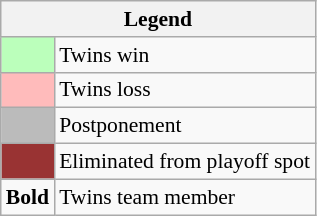<table class="wikitable" style="font-size:90%">
<tr>
<th colspan="3">Legend</th>
</tr>
<tr>
<td bgcolor="#bbffbb"> </td>
<td>Twins win</td>
</tr>
<tr>
<td bgcolor="#ffbbbb"> </td>
<td>Twins loss</td>
</tr>
<tr>
<td bgcolor="#bbbbbb"> </td>
<td>Postponement</td>
</tr>
<tr>
<td bgcolor="#933"> </td>
<td>Eliminated from playoff spot</td>
</tr>
<tr>
<td><strong>Bold</strong></td>
<td>Twins team member</td>
</tr>
</table>
